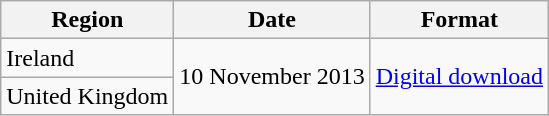<table class="wikitable plainrowheaders">
<tr>
<th>Region</th>
<th>Date</th>
<th>Format</th>
</tr>
<tr>
<td>Ireland</td>
<td rowspan="2">10 November 2013</td>
<td rowspan="2"><a href='#'>Digital download</a></td>
</tr>
<tr>
<td>United Kingdom</td>
</tr>
</table>
